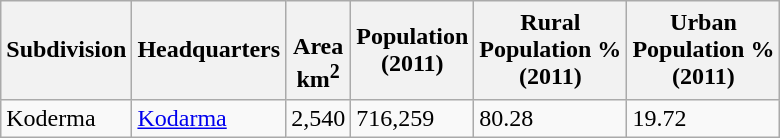<table class="wikitable sortable">
<tr>
<th>Subdivision</th>
<th>Headquarters</th>
<th><br>Area<br>km<sup>2</sup></th>
<th>Population<br>(2011)</th>
<th>Rural<br>Population %<br>(2011)</th>
<th>Urban<br> Population % <br>(2011)</th>
</tr>
<tr>
<td>Koderma</td>
<td><a href='#'>Kodarma</a></td>
<td>2,540</td>
<td>716,259</td>
<td>80.28</td>
<td>19.72</td>
</tr>
</table>
